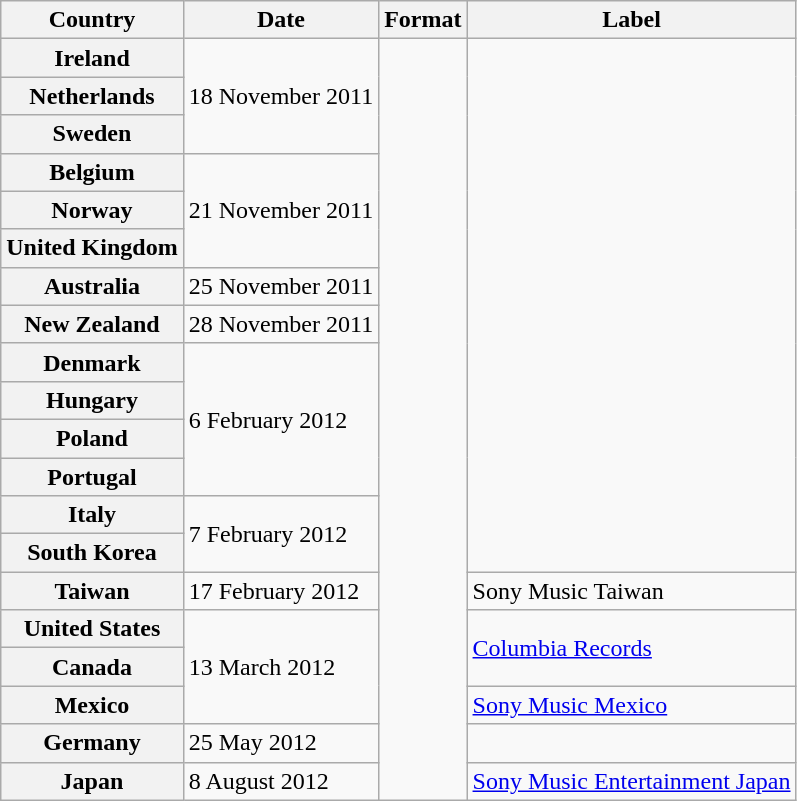<table class="wikitable plainrowheaders">
<tr>
<th scope="col">Country</th>
<th scope="col">Date</th>
<th scope="col">Format</th>
<th scope="col">Label</th>
</tr>
<tr>
<th scope="row">Ireland</th>
<td rowspan="3">18 November 2011</td>
<td rowspan="20"></td>
<td rowspan="14"></td>
</tr>
<tr>
<th scope="row">Netherlands</th>
</tr>
<tr>
<th scope="row">Sweden</th>
</tr>
<tr>
<th scope="row">Belgium</th>
<td rowspan="3">21 November 2011</td>
</tr>
<tr>
<th scope="row">Norway</th>
</tr>
<tr>
<th scope="row">United Kingdom</th>
</tr>
<tr>
<th scope="row">Australia</th>
<td>25 November 2011</td>
</tr>
<tr>
<th scope="row">New Zealand</th>
<td>28 November 2011</td>
</tr>
<tr>
<th scope="row">Denmark</th>
<td rowspan="4">6 February 2012</td>
</tr>
<tr>
<th scope="row">Hungary</th>
</tr>
<tr>
<th scope="row">Poland</th>
</tr>
<tr>
<th scope="row">Portugal</th>
</tr>
<tr>
<th scope="row">Italy</th>
<td rowspan="2">7 February 2012</td>
</tr>
<tr>
<th scope="row">South Korea</th>
</tr>
<tr>
<th scope="row">Taiwan</th>
<td>17 February 2012</td>
<td>Sony Music Taiwan</td>
</tr>
<tr>
<th scope="row">United States</th>
<td rowspan="3">13 March 2012</td>
<td rowspan="2"><a href='#'>Columbia Records</a></td>
</tr>
<tr>
<th scope="row">Canada</th>
</tr>
<tr>
<th scope="row">Mexico</th>
<td><a href='#'>Sony Music Mexico</a></td>
</tr>
<tr>
<th scope="row">Germany</th>
<td>25 May 2012</td>
<td></td>
</tr>
<tr>
<th scope="row">Japan</th>
<td>8 August 2012</td>
<td><a href='#'>Sony Music Entertainment Japan</a></td>
</tr>
</table>
